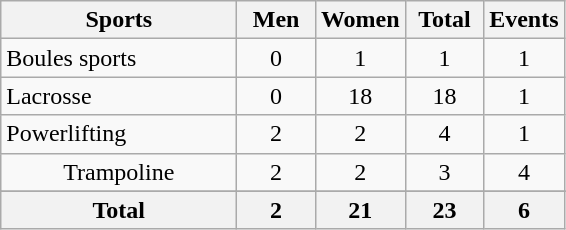<table class="wikitable sortable" style="text-align:center;">
<tr>
<th width=150>Sports</th>
<th width=45>Men</th>
<th width=45>Women</th>
<th width=45>Total</th>
<th width=45>Events</th>
</tr>
<tr>
<td align=left>Boules sports</td>
<td>0</td>
<td>1</td>
<td>1</td>
<td>1</td>
</tr>
<tr>
<td align=left>Lacrosse</td>
<td>0</td>
<td>18</td>
<td>18</td>
<td>1</td>
</tr>
<tr>
<td align=left>Powerlifting</td>
<td>2</td>
<td>2</td>
<td>4</td>
<td>1</td>
</tr>
<tr>
<td>Trampoline</td>
<td>2</td>
<td>2</td>
<td>3</td>
<td>4</td>
</tr>
<tr>
</tr>
<tr class="sortbottom">
<th>Total</th>
<th>2</th>
<th>21</th>
<th>23</th>
<th>6</th>
</tr>
</table>
